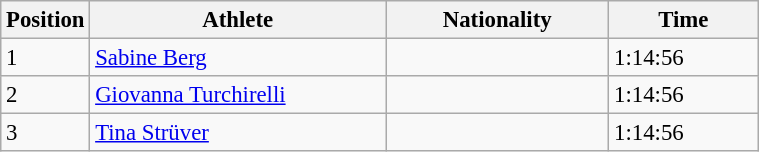<table class="wikitable sortable" border="1"  style="font-size:95%;" width=40%>
<tr>
<th width="10%">Position</th>
<th width="40%">Athlete</th>
<th width="30%">Nationality</th>
<th width="20%">Time</th>
</tr>
<tr>
<td>1</td>
<td><a href='#'>Sabine Berg</a></td>
<td></td>
<td>1:14:56</td>
</tr>
<tr>
<td>2</td>
<td><a href='#'>Giovanna Turchirelli</a></td>
<td></td>
<td>1:14:56</td>
</tr>
<tr>
<td>3</td>
<td><a href='#'>Tina Strüver</a></td>
<td></td>
<td>1:14:56</td>
</tr>
</table>
